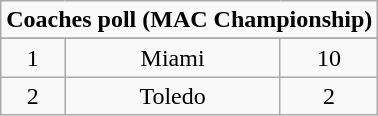<table class="wikitable">
<tr align="center">
<td align="center" Colspan="3"><strong>Coaches poll (MAC Championship)</strong></td>
</tr>
<tr align="center">
</tr>
<tr align="center">
<td>1</td>
<td>Miami</td>
<td>10</td>
</tr>
<tr align="center">
<td>2</td>
<td>Toledo</td>
<td>2</td>
</tr>
</table>
